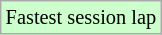<table class="wikitable" style="font-size: 85%;">
<tr style="background:#ccffcc;">
<td>Fastest session lap</td>
</tr>
</table>
